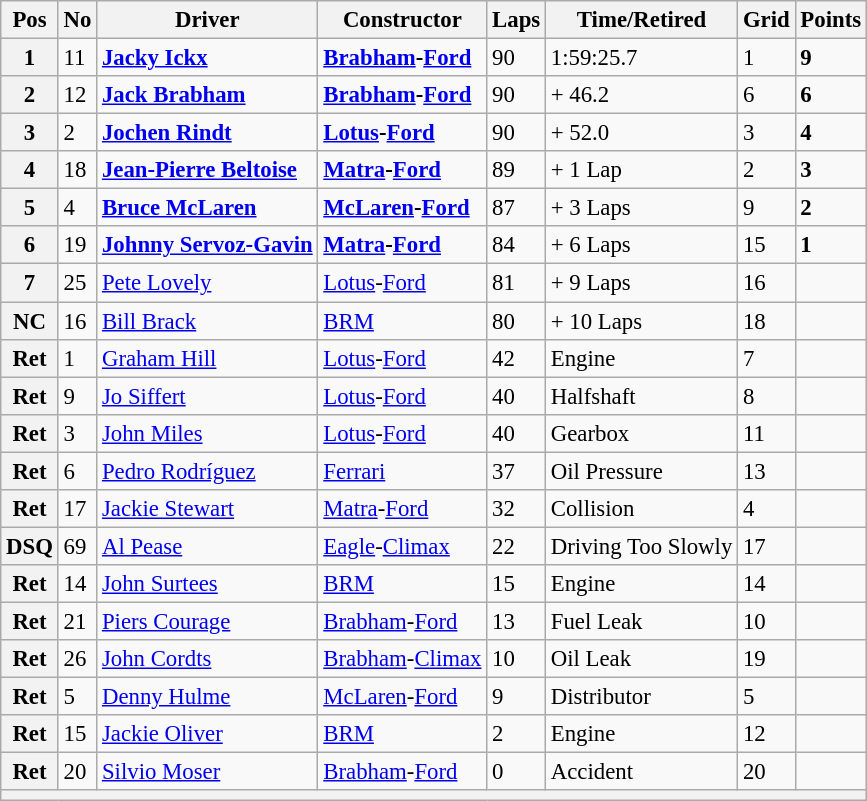<table class="wikitable" style="font-size: 95%;">
<tr>
<th>Pos</th>
<th>No</th>
<th>Driver</th>
<th>Constructor</th>
<th>Laps</th>
<th>Time/Retired</th>
<th>Grid</th>
<th>Points</th>
</tr>
<tr>
<th>1</th>
<td>11</td>
<td> <strong><a href='#'>Jacky Ickx</a></strong></td>
<td><strong><a href='#'>Brabham</a>-<a href='#'>Ford</a></strong></td>
<td>90</td>
<td>1:59:25.7</td>
<td>1</td>
<td><strong>9</strong></td>
</tr>
<tr>
<th>2</th>
<td>12</td>
<td> <strong><a href='#'>Jack Brabham</a></strong></td>
<td><strong><a href='#'>Brabham</a>-<a href='#'>Ford</a></strong></td>
<td>90</td>
<td>+ 46.2</td>
<td>6</td>
<td><strong>6</strong></td>
</tr>
<tr>
<th>3</th>
<td>2</td>
<td> <strong><a href='#'>Jochen Rindt</a></strong></td>
<td><strong><a href='#'>Lotus</a>-<a href='#'>Ford</a></strong></td>
<td>90</td>
<td>+ 52.0</td>
<td>3</td>
<td><strong>4</strong></td>
</tr>
<tr>
<th>4</th>
<td>18</td>
<td> <strong><a href='#'>Jean-Pierre Beltoise</a></strong></td>
<td><strong><a href='#'>Matra</a>-<a href='#'>Ford</a></strong></td>
<td>89</td>
<td>+ 1 Lap</td>
<td>2</td>
<td><strong>3</strong></td>
</tr>
<tr>
<th>5</th>
<td>4</td>
<td> <strong><a href='#'>Bruce McLaren</a></strong></td>
<td><strong><a href='#'>McLaren</a>-<a href='#'>Ford</a></strong></td>
<td>87</td>
<td>+ 3 Laps</td>
<td>9</td>
<td><strong>2</strong></td>
</tr>
<tr>
<th>6</th>
<td>19</td>
<td> <strong><a href='#'>Johnny Servoz-Gavin</a></strong></td>
<td><strong><a href='#'>Matra</a>-<a href='#'>Ford</a></strong></td>
<td>84</td>
<td>+ 6 Laps</td>
<td>15</td>
<td><strong>1</strong></td>
</tr>
<tr>
<th>7</th>
<td>25</td>
<td> <a href='#'>Pete Lovely</a></td>
<td><a href='#'>Lotus</a>-<a href='#'>Ford</a></td>
<td>81</td>
<td>+ 9 Laps</td>
<td>16</td>
<td> </td>
</tr>
<tr>
<th>NC</th>
<td>16</td>
<td> <a href='#'>Bill Brack</a></td>
<td><a href='#'>BRM</a></td>
<td>80</td>
<td>+ 10 Laps</td>
<td>18</td>
<td> </td>
</tr>
<tr>
<th>Ret</th>
<td>1</td>
<td> <a href='#'>Graham Hill</a></td>
<td><a href='#'>Lotus</a>-<a href='#'>Ford</a></td>
<td>42</td>
<td>Engine</td>
<td>7</td>
<td> </td>
</tr>
<tr>
<th>Ret</th>
<td>9</td>
<td> <a href='#'>Jo Siffert</a></td>
<td><a href='#'>Lotus</a>-<a href='#'>Ford</a></td>
<td>40</td>
<td>Halfshaft</td>
<td>8</td>
<td> </td>
</tr>
<tr>
<th>Ret</th>
<td>3</td>
<td> <a href='#'>John Miles</a></td>
<td><a href='#'>Lotus</a>-<a href='#'>Ford</a></td>
<td>40</td>
<td>Gearbox</td>
<td>11</td>
<td> </td>
</tr>
<tr>
<th>Ret</th>
<td>6</td>
<td> <a href='#'>Pedro Rodríguez</a></td>
<td><a href='#'>Ferrari</a></td>
<td>37</td>
<td>Oil Pressure</td>
<td>13</td>
<td> </td>
</tr>
<tr>
<th>Ret</th>
<td>17</td>
<td> <a href='#'>Jackie Stewart</a></td>
<td><a href='#'>Matra</a>-<a href='#'>Ford</a></td>
<td>32</td>
<td>Collision</td>
<td>4</td>
<td> </td>
</tr>
<tr>
<th>DSQ</th>
<td>69</td>
<td> <a href='#'>Al Pease</a></td>
<td><a href='#'>Eagle</a>-<a href='#'>Climax</a></td>
<td>22</td>
<td>Driving Too Slowly</td>
<td>17</td>
<td> </td>
</tr>
<tr>
<th>Ret</th>
<td>14</td>
<td> <a href='#'>John Surtees</a></td>
<td><a href='#'>BRM</a></td>
<td>15</td>
<td>Engine</td>
<td>14</td>
<td> </td>
</tr>
<tr>
<th>Ret</th>
<td>21</td>
<td> <a href='#'>Piers Courage</a></td>
<td><a href='#'>Brabham</a>-<a href='#'>Ford</a></td>
<td>13</td>
<td>Fuel Leak</td>
<td>10</td>
<td> </td>
</tr>
<tr>
<th>Ret</th>
<td>26</td>
<td> <a href='#'>John Cordts</a></td>
<td><a href='#'>Brabham</a>-<a href='#'>Climax</a></td>
<td>10</td>
<td>Oil Leak</td>
<td>19</td>
<td> </td>
</tr>
<tr>
<th>Ret</th>
<td>5</td>
<td> <a href='#'>Denny Hulme</a></td>
<td><a href='#'>McLaren</a>-<a href='#'>Ford</a></td>
<td>9</td>
<td>Distributor</td>
<td>5</td>
<td> </td>
</tr>
<tr>
<th>Ret</th>
<td>15</td>
<td> <a href='#'>Jackie Oliver</a></td>
<td><a href='#'>BRM</a></td>
<td>2</td>
<td>Engine</td>
<td>12</td>
<td> </td>
</tr>
<tr>
<th>Ret</th>
<td>20</td>
<td> <a href='#'>Silvio Moser</a></td>
<td><a href='#'>Brabham</a>-<a href='#'>Ford</a></td>
<td>0</td>
<td>Accident</td>
<td>20</td>
<td> </td>
</tr>
<tr>
<th colspan="8"></th>
</tr>
</table>
